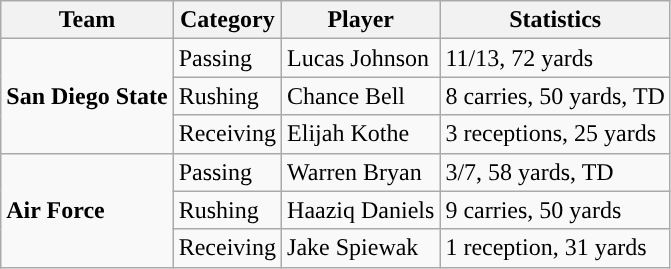<table class="wikitable" style="float: left;">
<tr>
<th>Team</th>
<th>Category</th>
<th>Player</th>
<th>Statistics</th>
</tr>
<tr>
<td rowspan=3><strong>San Diego State</strong></td>
<td>Passing</td>
<td>Lucas Johnson</td>
<td>11/13, 72 yards</td>
</tr>
<tr>
<td>Rushing</td>
<td>Chance Bell</td>
<td>8 carries, 50 yards, TD</td>
</tr>
<tr>
<td>Receiving</td>
<td>Elijah Kothe</td>
<td>3 receptions, 25 yards</td>
</tr>
<tr>
<td rowspan=3><strong>Air Force</strong></td>
<td>Passing</td>
<td>Warren Bryan</td>
<td>3/7, 58 yards, TD</td>
</tr>
<tr>
<td>Rushing</td>
<td>Haaziq Daniels</td>
<td>9 carries, 50 yards</td>
</tr>
<tr>
<td>Receiving</td>
<td>Jake Spiewak</td>
<td>1 reception, 31 yards</td>
</tr>
</table>
